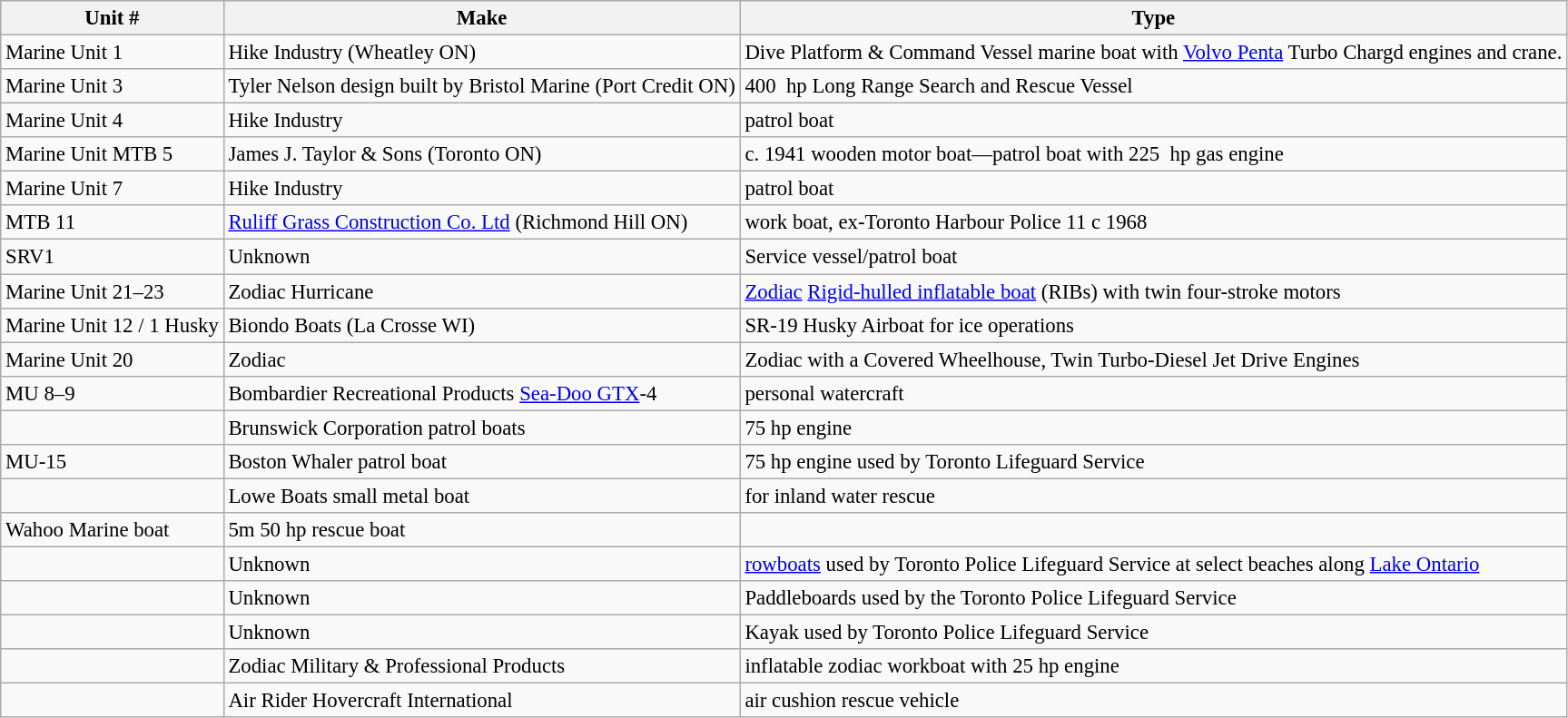<table class="wikitable" style="font-size: 95%;" |>
<tr>
<th>Unit #</th>
<th>Make</th>
<th>Type</th>
</tr>
<tr>
<td>Marine Unit 1</td>
<td>Hike Industry (Wheatley ON)</td>
<td>Dive Platform & Command Vessel marine boat with <a href='#'>Volvo Penta</a> Turbo Chargd  engines and crane.</td>
</tr>
<tr>
<td>Marine Unit 3</td>
<td>Tyler Nelson design built by Bristol Marine (Port Credit ON)</td>
<td>400  hp Long Range Search and Rescue Vessel</td>
</tr>
<tr>
<td>Marine Unit 4</td>
<td>Hike Industry</td>
<td>patrol boat</td>
</tr>
<tr>
<td>Marine Unit MTB 5</td>
<td>James J. Taylor & Sons (Toronto ON)</td>
<td>c. 1941 wooden motor boat—patrol boat with 225  hp gas engine</td>
</tr>
<tr>
<td>Marine Unit 7</td>
<td>Hike Industry</td>
<td>patrol boat</td>
</tr>
<tr>
<td>MTB 11</td>
<td><a href='#'>Ruliff Grass Construction Co. Ltd</a> (Richmond Hill ON)</td>
<td>work boat, ex-Toronto Harbour Police 11 c 1968</td>
</tr>
<tr>
<td>SRV1</td>
<td>Unknown</td>
<td>Service vessel/patrol boat</td>
</tr>
<tr>
<td>Marine Unit 21–23</td>
<td>Zodiac Hurricane</td>
<td> <a href='#'>Zodiac</a> <a href='#'>Rigid-hulled inflatable boat</a> (RIBs) with twin  four-stroke motors</td>
</tr>
<tr>
<td>Marine Unit 12 / 1 Husky</td>
<td>Biondo Boats (La Crosse WI)</td>
<td>SR-19 Husky Airboat for ice operations</td>
</tr>
<tr>
<td>Marine Unit 20</td>
<td>Zodiac</td>
<td> Zodiac with a Covered Wheelhouse, Twin Turbo-Diesel Jet Drive Engines</td>
</tr>
<tr>
<td>MU 8–9</td>
<td>Bombardier Recreational Products <a href='#'>Sea-Doo GTX</a>-4</td>
<td>personal watercraft</td>
</tr>
<tr>
<td></td>
<td>Brunswick Corporation patrol boats</td>
<td>75 hp engine</td>
</tr>
<tr>
<td>MU-15</td>
<td>Boston Whaler patrol boat</td>
<td>75 hp engine used by Toronto Lifeguard Service</td>
</tr>
<tr>
<td></td>
<td>Lowe Boats small metal boat</td>
<td>for inland water rescue</td>
</tr>
<tr>
<td>Wahoo Marine boat</td>
<td>5m 50 hp rescue boat</td>
</tr>
<tr>
<td></td>
<td>Unknown</td>
<td><a href='#'>rowboats</a> used by Toronto Police Lifeguard Service at select beaches along <a href='#'>Lake Ontario</a></td>
</tr>
<tr>
<td></td>
<td>Unknown</td>
<td>Paddleboards used by the Toronto Police Lifeguard Service</td>
</tr>
<tr>
<td></td>
<td>Unknown</td>
<td>Kayak used by Toronto Police Lifeguard Service</td>
</tr>
<tr>
<td></td>
<td>Zodiac Military & Professional Products</td>
<td>inflatable zodiac workboat with 25 hp engine</td>
</tr>
<tr>
<td></td>
<td>Air Rider Hovercraft International</td>
<td>air cushion rescue vehicle </td>
</tr>
</table>
